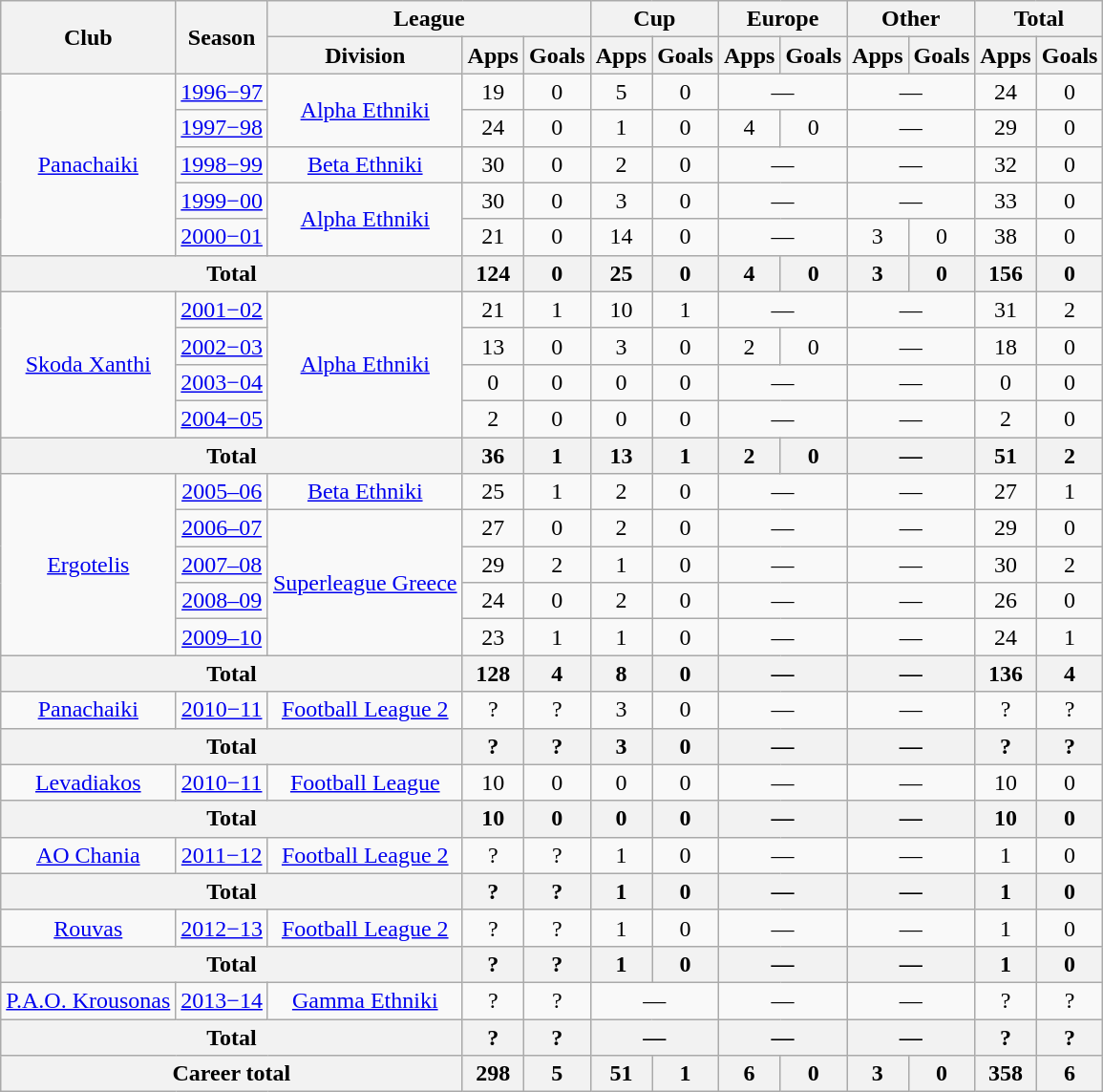<table class="wikitable" style="text-align: center;">
<tr>
<th rowspan="2">Club</th>
<th rowspan="2">Season</th>
<th colspan="3">League</th>
<th colspan="2">Cup</th>
<th colspan="2">Europe</th>
<th colspan="2">Other</th>
<th colspan="2">Total</th>
</tr>
<tr>
<th>Division</th>
<th>Apps</th>
<th>Goals</th>
<th>Apps</th>
<th>Goals</th>
<th>Apps</th>
<th>Goals</th>
<th>Apps</th>
<th>Goals</th>
<th>Apps</th>
<th>Goals</th>
</tr>
<tr>
<td rowspan="5"><a href='#'>Panachaiki</a></td>
<td><a href='#'>1996−97</a></td>
<td rowspan="2"><a href='#'>Alpha Ethniki</a></td>
<td>19</td>
<td>0</td>
<td>5</td>
<td>0</td>
<td colspan=2>—</td>
<td colspan=2>—</td>
<td>24</td>
<td>0</td>
</tr>
<tr>
<td><a href='#'>1997−98</a></td>
<td>24</td>
<td>0</td>
<td>1</td>
<td>0</td>
<td>4</td>
<td>0</td>
<td colspan=2>—</td>
<td>29</td>
<td>0</td>
</tr>
<tr>
<td><a href='#'>1998−99</a></td>
<td><a href='#'>Beta Ethniki</a></td>
<td>30</td>
<td>0</td>
<td>2</td>
<td>0</td>
<td colspan=2>—</td>
<td colspan=2>—</td>
<td>32</td>
<td>0</td>
</tr>
<tr>
<td><a href='#'>1999−00</a></td>
<td rowspan="2"><a href='#'>Alpha Ethniki</a></td>
<td>30</td>
<td>0</td>
<td>3</td>
<td>0</td>
<td colspan=2>—</td>
<td colspan=2>—</td>
<td>33</td>
<td>0</td>
</tr>
<tr>
<td><a href='#'>2000−01</a></td>
<td>21</td>
<td>0</td>
<td>14</td>
<td>0</td>
<td colspan=2>—</td>
<td>3</td>
<td>0</td>
<td>38</td>
<td>0</td>
</tr>
<tr>
<th colspan="3">Total</th>
<th>124</th>
<th>0</th>
<th>25</th>
<th>0</th>
<th>4</th>
<th>0</th>
<th>3</th>
<th>0</th>
<th>156</th>
<th>0</th>
</tr>
<tr>
<td rowspan="4"><a href='#'>Skoda Xanthi</a></td>
<td><a href='#'>2001−02</a></td>
<td rowspan="4"><a href='#'>Alpha Ethniki</a></td>
<td>21</td>
<td>1</td>
<td>10</td>
<td>1</td>
<td colspan=2>—</td>
<td colspan=2>—</td>
<td>31</td>
<td>2</td>
</tr>
<tr>
<td><a href='#'>2002−03</a></td>
<td>13</td>
<td>0</td>
<td>3</td>
<td>0</td>
<td>2</td>
<td>0</td>
<td colspan=2>—</td>
<td>18</td>
<td>0</td>
</tr>
<tr>
<td><a href='#'>2003−04</a></td>
<td>0</td>
<td>0</td>
<td>0</td>
<td>0</td>
<td colspan=2>—</td>
<td colspan=2>—</td>
<td>0</td>
<td>0</td>
</tr>
<tr>
<td><a href='#'>2004−05</a></td>
<td>2</td>
<td>0</td>
<td>0</td>
<td>0</td>
<td colspan=2>—</td>
<td colspan=2>—</td>
<td>2</td>
<td>0</td>
</tr>
<tr>
<th colspan="3">Total</th>
<th>36</th>
<th>1</th>
<th>13</th>
<th>1</th>
<th>2</th>
<th>0</th>
<th colspan=2>—</th>
<th>51</th>
<th>2</th>
</tr>
<tr>
<td rowspan="5"><a href='#'>Ergotelis</a></td>
<td><a href='#'>2005–06</a></td>
<td><a href='#'>Beta Ethniki</a></td>
<td>25</td>
<td>1</td>
<td>2</td>
<td>0</td>
<td colspan=2>—</td>
<td colspan=2>—</td>
<td>27</td>
<td>1</td>
</tr>
<tr>
<td><a href='#'>2006–07</a></td>
<td rowspan="4"><a href='#'>Superleague Greece</a></td>
<td>27</td>
<td>0</td>
<td>2</td>
<td>0</td>
<td colspan=2>—</td>
<td colspan=2>—</td>
<td>29</td>
<td>0</td>
</tr>
<tr>
<td><a href='#'>2007–08</a></td>
<td>29</td>
<td>2</td>
<td>1</td>
<td>0</td>
<td colspan=2>—</td>
<td colspan=2>—</td>
<td>30</td>
<td>2</td>
</tr>
<tr>
<td><a href='#'>2008–09</a></td>
<td>24</td>
<td>0</td>
<td>2</td>
<td>0</td>
<td colspan=2>—</td>
<td colspan=2>—</td>
<td>26</td>
<td>0</td>
</tr>
<tr>
<td><a href='#'>2009–10</a></td>
<td>23</td>
<td>1</td>
<td>1</td>
<td>0</td>
<td colspan=2>—</td>
<td colspan=2>—</td>
<td>24</td>
<td>1</td>
</tr>
<tr>
<th colspan="3">Total</th>
<th>128</th>
<th>4</th>
<th>8</th>
<th>0</th>
<th colspan=2>—</th>
<th colspan=2>—</th>
<th>136</th>
<th>4</th>
</tr>
<tr>
<td><a href='#'>Panachaiki</a></td>
<td><a href='#'>2010−11</a></td>
<td><a href='#'>Football League 2</a></td>
<td>?</td>
<td>?</td>
<td>3</td>
<td>0</td>
<td colspan=2>—</td>
<td colspan=2>—</td>
<td>?</td>
<td>?</td>
</tr>
<tr>
<th colspan="3">Total</th>
<th>?</th>
<th>?</th>
<th>3</th>
<th>0</th>
<th colspan=2>—</th>
<th colspan=2>—</th>
<th>?</th>
<th>?</th>
</tr>
<tr>
<td><a href='#'>Levadiakos</a></td>
<td><a href='#'>2010−11</a></td>
<td><a href='#'>Football League</a></td>
<td>10</td>
<td>0</td>
<td>0</td>
<td>0</td>
<td colspan=2>—</td>
<td colspan=2>—</td>
<td>10</td>
<td>0</td>
</tr>
<tr>
<th colspan="3">Total</th>
<th>10</th>
<th>0</th>
<th>0</th>
<th>0</th>
<th colspan=2>—</th>
<th colspan=2>—</th>
<th>10</th>
<th>0</th>
</tr>
<tr>
<td><a href='#'>AO Chania</a></td>
<td><a href='#'>2011−12</a></td>
<td><a href='#'>Football League 2</a></td>
<td>?</td>
<td>?</td>
<td>1</td>
<td>0</td>
<td colspan=2>—</td>
<td colspan=2>—</td>
<td>1</td>
<td>0</td>
</tr>
<tr>
<th colspan="3">Total</th>
<th>?</th>
<th>?</th>
<th>1</th>
<th>0</th>
<th colspan=2>—</th>
<th colspan=2>—</th>
<th>1</th>
<th>0</th>
</tr>
<tr>
<td><a href='#'>Rouvas</a></td>
<td><a href='#'>2012−13</a></td>
<td><a href='#'>Football League 2</a></td>
<td>?</td>
<td>?</td>
<td>1</td>
<td>0</td>
<td colspan=2>—</td>
<td colspan=2>—</td>
<td>1</td>
<td>0</td>
</tr>
<tr>
<th colspan="3">Total</th>
<th>?</th>
<th>?</th>
<th>1</th>
<th>0</th>
<th colspan=2>—</th>
<th colspan=2>—</th>
<th>1</th>
<th>0</th>
</tr>
<tr>
<td><a href='#'>P.A.O. Krousonas</a></td>
<td><a href='#'>2013−14</a></td>
<td><a href='#'>Gamma Ethniki</a></td>
<td>?</td>
<td>?</td>
<td colspan=2>—</td>
<td colspan=2>—</td>
<td colspan=2>—</td>
<td>?</td>
<td>?</td>
</tr>
<tr>
<th colspan="3">Total</th>
<th>?</th>
<th>?</th>
<th colspan=2>—</th>
<th colspan=2>—</th>
<th colspan=2>—</th>
<th>?</th>
<th>?</th>
</tr>
<tr>
<th colspan="3">Career total</th>
<th>298</th>
<th>5</th>
<th>51</th>
<th>1</th>
<th>6</th>
<th>0</th>
<th>3</th>
<th>0</th>
<th>358</th>
<th>6</th>
</tr>
</table>
